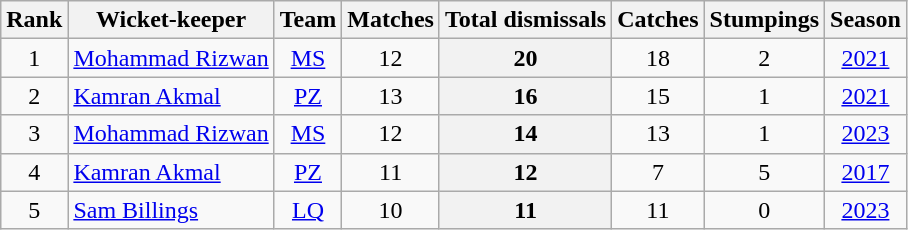<table class="wikitable" style="text-align:center;">
<tr>
<th>Rank</th>
<th>Wicket-keeper</th>
<th>Team</th>
<th>Matches</th>
<th>Total dismissals</th>
<th>Catches</th>
<th>Stumpings</th>
<th>Season</th>
</tr>
<tr>
<td>1</td>
<td style="text-align:left"><a href='#'>Mohammad Rizwan</a></td>
<td><a href='#'>MS</a></td>
<td>12</td>
<th>20</th>
<td>18</td>
<td>2</td>
<td><a href='#'>2021</a></td>
</tr>
<tr>
<td>2</td>
<td style="text-align:left"><a href='#'>Kamran Akmal</a></td>
<td><a href='#'>PZ</a></td>
<td>13</td>
<th>16</th>
<td>15</td>
<td>1</td>
<td><a href='#'>2021</a></td>
</tr>
<tr>
<td>3</td>
<td style="text-align:left"><a href='#'>Mohammad Rizwan</a></td>
<td><a href='#'>MS</a></td>
<td>12</td>
<th>14</th>
<td>13</td>
<td>1</td>
<td><a href='#'>2023</a></td>
</tr>
<tr>
<td>4</td>
<td style="text-align:left"><a href='#'>Kamran Akmal</a></td>
<td><a href='#'>PZ</a></td>
<td>11</td>
<th>12</th>
<td>7</td>
<td>5</td>
<td><a href='#'>2017</a></td>
</tr>
<tr>
<td>5</td>
<td style="text-align:left"><a href='#'>Sam Billings</a></td>
<td><a href='#'>LQ</a></td>
<td>10</td>
<th>11</th>
<td>11</td>
<td>0</td>
<td><a href='#'>2023</a></td>
</tr>
</table>
